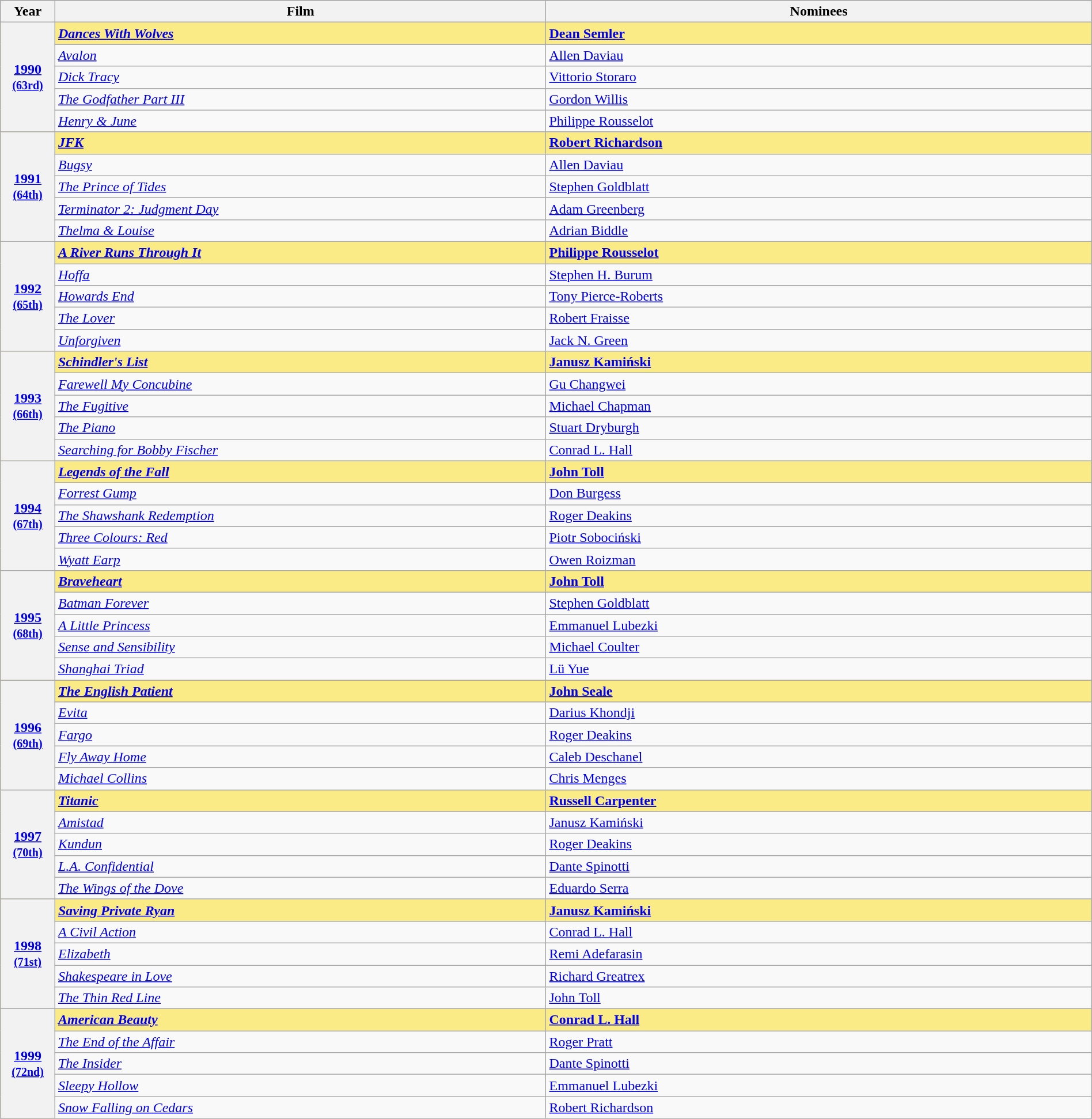<table class="wikitable" style="width:100%">
<tr style="background:#bebebe;">
<th style="width:5%;">Year</th>
<th style="width:45%;">Film</th>
<th style="width:50%;">Nominees</th>
</tr>
<tr style="background:#FAEB86">
<th rowspan="5"><a href='#'>1990</a><br><small><a href='#'>(63rd)</a></small></th>
<td><strong><em><a href='#'>Dances With Wolves</a></em></strong></td>
<td><strong><a href='#'>Dean Semler</a></strong></td>
</tr>
<tr>
<td><em><a href='#'>Avalon</a></em></td>
<td><a href='#'>Allen Daviau</a></td>
</tr>
<tr>
<td><em><a href='#'>Dick Tracy</a></em></td>
<td><a href='#'>Vittorio Storaro</a></td>
</tr>
<tr>
<td><em><a href='#'>The Godfather Part III</a></em></td>
<td><a href='#'>Gordon Willis</a></td>
</tr>
<tr>
<td><em><a href='#'>Henry & June</a></em></td>
<td><a href='#'>Philippe Rousselot</a></td>
</tr>
<tr style="background:#FAEB86">
<th rowspan="5"><a href='#'>1991</a><br><small><a href='#'>(64th)</a></small></th>
<td><strong><em><a href='#'>JFK</a></em></strong></td>
<td><strong><a href='#'>Robert Richardson</a></strong></td>
</tr>
<tr>
<td><em><a href='#'>Bugsy</a></em></td>
<td><a href='#'>Allen Daviau</a></td>
</tr>
<tr>
<td><em><a href='#'>The Prince of Tides</a></em></td>
<td><a href='#'>Stephen Goldblatt</a></td>
</tr>
<tr>
<td><em><a href='#'>Terminator 2: Judgment Day</a></em></td>
<td><a href='#'>Adam Greenberg</a></td>
</tr>
<tr>
<td><em><a href='#'>Thelma & Louise</a></em></td>
<td><a href='#'>Adrian Biddle</a></td>
</tr>
<tr style="background:#FAEB86">
<th rowspan="5"><a href='#'>1992</a><br><small><a href='#'>(65th)</a></small></th>
<td><strong><em><a href='#'>A River Runs Through It</a></em></strong></td>
<td><strong><a href='#'>Philippe Rousselot</a></strong></td>
</tr>
<tr>
<td><em><a href='#'>Hoffa</a></em></td>
<td><a href='#'>Stephen H. Burum</a></td>
</tr>
<tr>
<td><em><a href='#'>Howards End</a></em></td>
<td><a href='#'>Tony Pierce-Roberts</a></td>
</tr>
<tr>
<td><em><a href='#'>The Lover</a></em></td>
<td><a href='#'>Robert Fraisse</a></td>
</tr>
<tr>
<td><em><a href='#'>Unforgiven</a></em></td>
<td><a href='#'>Jack N. Green</a></td>
</tr>
<tr style="background:#FAEB86">
<th rowspan="5"><a href='#'>1993</a><br><small><a href='#'>(66th)</a></small></th>
<td><strong><em><a href='#'>Schindler's List</a></em></strong></td>
<td><strong><a href='#'>Janusz Kamiński</a></strong></td>
</tr>
<tr>
<td><em><a href='#'>Farewell My Concubine</a></em></td>
<td><a href='#'>Gu Changwei</a></td>
</tr>
<tr>
<td><em><a href='#'>The Fugitive</a></em></td>
<td><a href='#'>Michael Chapman</a></td>
</tr>
<tr>
<td><em><a href='#'>The Piano</a></em></td>
<td><a href='#'>Stuart Dryburgh</a></td>
</tr>
<tr>
<td><em><a href='#'>Searching for Bobby Fischer</a></em></td>
<td><a href='#'>Conrad L. Hall</a></td>
</tr>
<tr style="background:#FAEB86">
<th rowspan="5"><a href='#'>1994</a><br><small><a href='#'>(67th)</a></small></th>
<td><strong><em><a href='#'>Legends of the Fall</a></em></strong></td>
<td><strong><a href='#'>John Toll</a></strong></td>
</tr>
<tr>
<td><em><a href='#'>Forrest Gump</a></em></td>
<td><a href='#'>Don Burgess</a></td>
</tr>
<tr>
<td><em><a href='#'>The Shawshank Redemption</a></em></td>
<td><a href='#'>Roger Deakins</a></td>
</tr>
<tr>
<td><em><a href='#'>Three Colours: Red</a></em></td>
<td><a href='#'>Piotr Sobociński</a></td>
</tr>
<tr>
<td><em><a href='#'>Wyatt Earp</a></em></td>
<td><a href='#'>Owen Roizman</a></td>
</tr>
<tr style="background:#FAEB86">
<th rowspan="5"><a href='#'>1995</a><br><small><a href='#'>(68th)</a></small></th>
<td><strong><em><a href='#'>Braveheart</a></em></strong></td>
<td><strong><a href='#'>John Toll</a></strong></td>
</tr>
<tr>
<td><em><a href='#'>Batman Forever</a></em></td>
<td><a href='#'>Stephen Goldblatt</a></td>
</tr>
<tr>
<td><em><a href='#'>A Little Princess</a></em></td>
<td><a href='#'>Emmanuel Lubezki</a></td>
</tr>
<tr>
<td><em><a href='#'>Sense and Sensibility</a></em></td>
<td><a href='#'>Michael Coulter</a></td>
</tr>
<tr>
<td><em><a href='#'>Shanghai Triad</a></em></td>
<td><a href='#'>Lü Yue</a></td>
</tr>
<tr style="background:#FAEB86">
<th rowspan="5"><a href='#'>1996</a><br><small><a href='#'>(69th)</a></small></th>
<td><strong><em><a href='#'>The English Patient</a></em></strong></td>
<td><strong><a href='#'>John Seale</a></strong></td>
</tr>
<tr>
<td><em><a href='#'>Evita</a></em></td>
<td><a href='#'>Darius Khondji</a></td>
</tr>
<tr>
<td><em><a href='#'>Fargo</a></em></td>
<td><a href='#'>Roger Deakins</a></td>
</tr>
<tr>
<td><em><a href='#'>Fly Away Home</a></em></td>
<td><a href='#'>Caleb Deschanel</a></td>
</tr>
<tr>
<td><em><a href='#'>Michael Collins</a></em></td>
<td><a href='#'>Chris Menges</a></td>
</tr>
<tr style="background:#FAEB86">
<th rowspan="5"><a href='#'>1997</a><br><small><a href='#'>(70th)</a></small></th>
<td><strong><em><a href='#'>Titanic</a></em></strong></td>
<td><strong><a href='#'>Russell Carpenter</a></strong></td>
</tr>
<tr>
<td><em><a href='#'>Amistad</a></em></td>
<td><a href='#'>Janusz Kamiński</a></td>
</tr>
<tr>
<td><em><a href='#'>Kundun</a></em></td>
<td><a href='#'>Roger Deakins</a></td>
</tr>
<tr>
<td><em><a href='#'>L.A. Confidential</a></em></td>
<td><a href='#'>Dante Spinotti</a></td>
</tr>
<tr>
<td><em><a href='#'>The Wings of the Dove</a></em></td>
<td><a href='#'>Eduardo Serra</a></td>
</tr>
<tr style="background:#FAEB86">
<th rowspan="5"><a href='#'>1998</a><br><small><a href='#'>(71st)</a></small></th>
<td><strong><em><a href='#'>Saving Private Ryan</a></em></strong></td>
<td><strong><a href='#'>Janusz Kamiński</a></strong></td>
</tr>
<tr>
<td><em><a href='#'>A Civil Action</a></em></td>
<td><a href='#'>Conrad L. Hall</a></td>
</tr>
<tr>
<td><em><a href='#'>Elizabeth</a></em></td>
<td><a href='#'>Remi Adefarasin</a></td>
</tr>
<tr>
<td><em><a href='#'>Shakespeare in Love</a></em></td>
<td><a href='#'>Richard Greatrex</a></td>
</tr>
<tr>
<td><em><a href='#'>The Thin Red Line</a></em></td>
<td><a href='#'>John Toll</a></td>
</tr>
<tr style="background:#FAEB86">
<th rowspan="5"><a href='#'>1999</a><br><small><a href='#'>(72nd)</a></small></th>
<td><strong><em><a href='#'>American Beauty</a></em></strong></td>
<td><strong><a href='#'>Conrad L. Hall</a></strong></td>
</tr>
<tr>
<td><em><a href='#'>The End of the Affair</a></em></td>
<td><a href='#'>Roger Pratt</a></td>
</tr>
<tr>
<td><em><a href='#'>The Insider</a></em></td>
<td><a href='#'>Dante Spinotti</a></td>
</tr>
<tr>
<td><em><a href='#'>Sleepy Hollow</a></em></td>
<td><a href='#'>Emmanuel Lubezki</a></td>
</tr>
<tr>
<td><em><a href='#'>Snow Falling on Cedars</a></em></td>
<td><a href='#'>Robert Richardson</a></td>
</tr>
</table>
